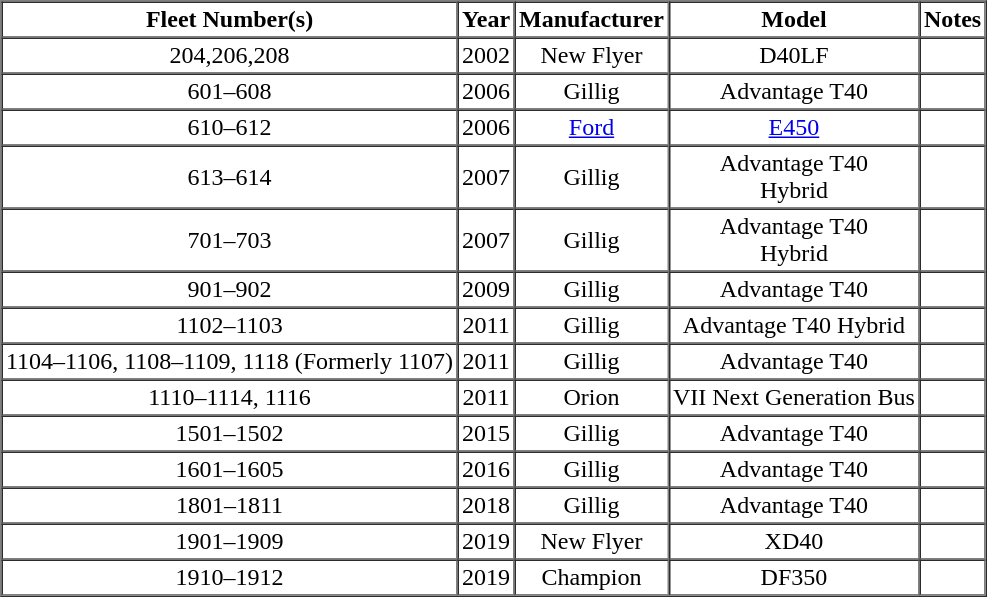<table border="1" cellspacing="0" cellpadding="2" class=sortable>
<tr>
<th>Fleet Number(s)</th>
<th>Year</th>
<th>Manufacturer</th>
<th>Model</th>
<th>Notes</th>
</tr>
<tr align="center">
<td>204,206,208</td>
<td>2002</td>
<td>New Flyer</td>
<td>D40LF</td>
<td></td>
</tr>
<tr align="center">
<td>601–608</td>
<td>2006</td>
<td>Gillig</td>
<td>Advantage T40</td>
<td></td>
</tr>
<tr align="center">
<td>610–612</td>
<td>2006</td>
<td><a href='#'>Ford</a></td>
<td><a href='#'>E450</a></td>
<td></td>
</tr>
<tr align="center">
<td>613–614</td>
<td>2007</td>
<td>Gillig</td>
<td>Advantage T40<br>Hybrid</td>
<td></td>
</tr>
<tr align="center">
<td>701–703</td>
<td>2007</td>
<td>Gillig</td>
<td>Advantage T40<br>Hybrid</td>
<td></td>
</tr>
<tr align="center">
<td>901–902</td>
<td>2009</td>
<td>Gillig</td>
<td>Advantage T40</td>
<td></td>
</tr>
<tr align="center">
<td>1102–1103</td>
<td>2011</td>
<td>Gillig</td>
<td>Advantage T40 Hybrid</td>
<td></td>
</tr>
<tr align="center">
<td>1104–1106, 1108–1109, 1118 (Formerly 1107)</td>
<td>2011</td>
<td>Gillig</td>
<td>Advantage T40</td>
<td></td>
</tr>
<tr align="center">
<td>1110–1114, 1116</td>
<td>2011</td>
<td>Orion</td>
<td>VII Next Generation Bus</td>
<td></td>
</tr>
<tr align="center">
<td>1501–1502</td>
<td>2015</td>
<td>Gillig</td>
<td>Advantage T40</td>
<td></td>
</tr>
<tr align="center">
<td>1601–1605</td>
<td>2016</td>
<td>Gillig</td>
<td>Advantage T40</td>
<td></td>
</tr>
<tr align="center">
<td>1801–1811</td>
<td>2018</td>
<td>Gillig</td>
<td>Advantage T40</td>
<td></td>
</tr>
<tr align="center">
<td>1901–1909</td>
<td>2019</td>
<td>New Flyer</td>
<td>XD40</td>
<td></td>
</tr>
<tr align="center">
<td>1910–1912</td>
<td>2019</td>
<td>Champion</td>
<td>DF350</td>
<td></td>
</tr>
</table>
